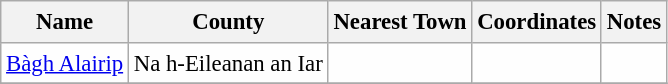<table class="wikitable sortable" style="table-layout:fixed;background-color:#FEFEFE;font-size:95%;padding:0.30em;line-height:1.35em;">
<tr>
<th scope="col">Name</th>
<th scope="col">County</th>
<th scope="col">Nearest Town</th>
<th scope="col" data-sort-type="number">Coordinates</th>
<th scope="col">Notes</th>
</tr>
<tr>
<td><a href='#'>Bàgh Alairip</a></td>
<td>Na h-Eileanan an Iar</td>
<td></td>
<td></td>
<td></td>
</tr>
<tr>
</tr>
</table>
